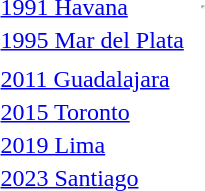<table>
<tr>
<td><a href='#'>1991 Havana</a></td>
<td></td>
<td></td>
<td><hr></td>
</tr>
<tr>
<td><a href='#'>1995 Mar del Plata</a></td>
<td></td>
<td></td>
<td></td>
</tr>
<tr>
<td></td>
<td></td>
<td></td>
<td></td>
</tr>
<tr>
<td><a href='#'>2011 Guadalajara</a></td>
<td></td>
<td></td>
<td></td>
</tr>
<tr>
<td><a href='#'>2015 Toronto</a></td>
<td></td>
<td></td>
<td></td>
</tr>
<tr>
<td><a href='#'>2019 Lima</a></td>
<td></td>
<td></td>
<td></td>
</tr>
<tr>
<td><a href='#'>2023 Santiago</a></td>
<td></td>
<td></td>
<td></td>
</tr>
</table>
